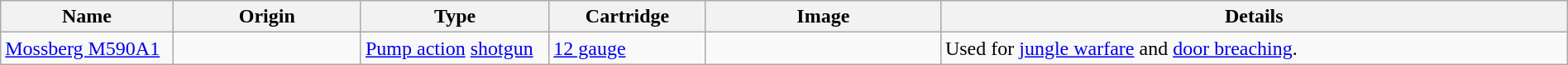<table class="wikitable" style="margin:auto; width:100%;">
<tr>
<th style="text-align: center; width:11%;">Name</th>
<th style="text-align: center; width:12%;">Origin</th>
<th style="text-align: center; width:12%;">Type</th>
<th style="text-align: center; width:10%;">Cartridge</th>
<th style="text-align: center; width:15%;">Image</th>
<th style="text-align: center; width:40%;">Details</th>
</tr>
<tr>
<td><a href='#'>Mossberg M590A1</a></td>
<td><small></small></td>
<td><a href='#'>Pump action</a> <a href='#'>shotgun</a></td>
<td><a href='#'>12 gauge</a></td>
<td></td>
<td>Used for <a href='#'>jungle warfare</a> and <a href='#'>door breaching</a>.</td>
</tr>
</table>
